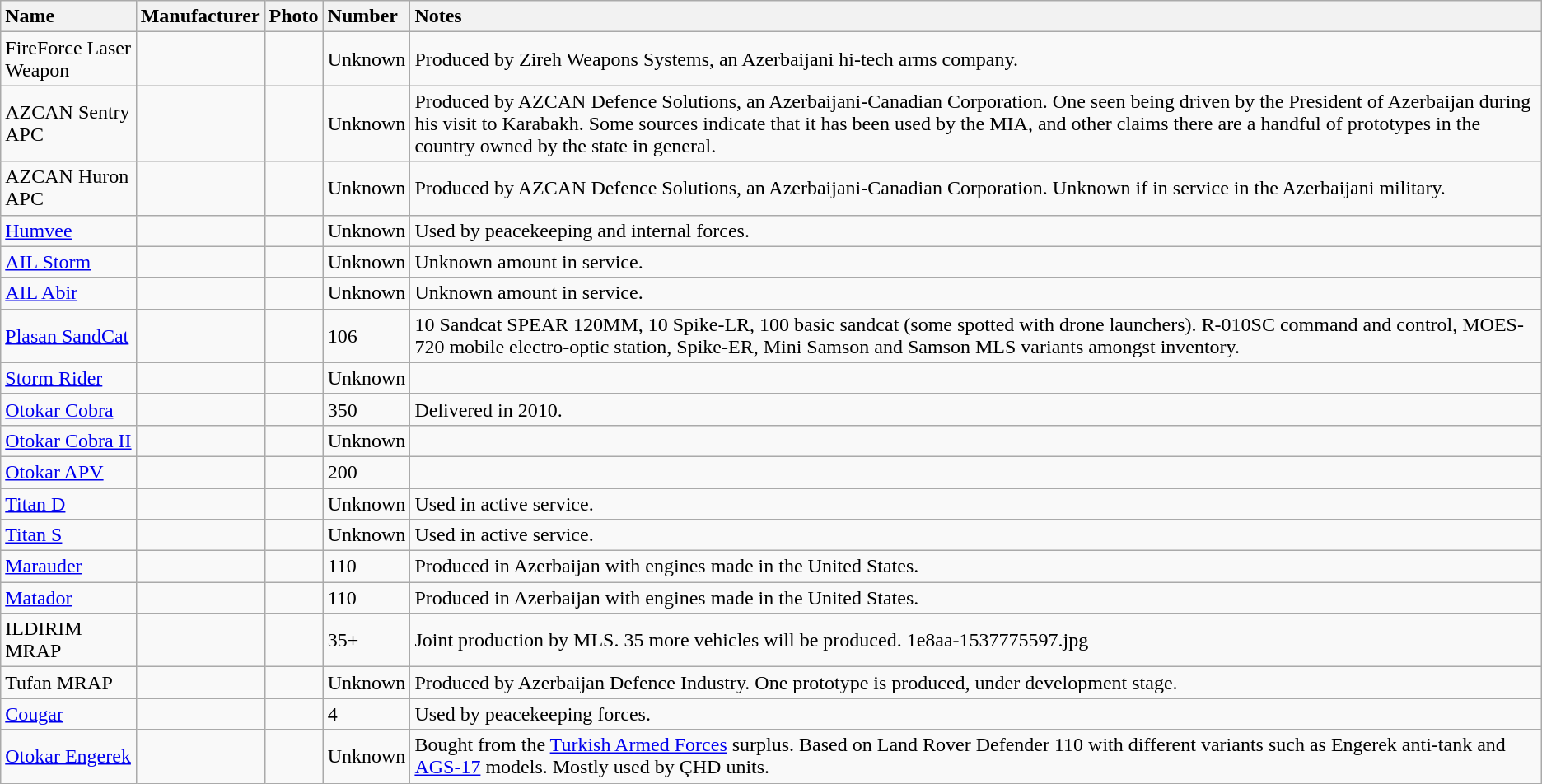<table class="wikitable">
<tr>
<th style="text-align:left;">Name</th>
<th style="text-align:left;">Manufacturer</th>
<th style="text-align:left;">Photo</th>
<th style="text-align:left;">Number</th>
<th style="text-align:left;">Notes</th>
</tr>
<tr>
<td>FireForce Laser Weapon</td>
<td></td>
<td></td>
<td>Unknown</td>
<td>Produced by Zireh Weapons Systems, an Azerbaijani hi-tech arms company.</td>
</tr>
<tr>
<td>AZCAN Sentry APC</td>
<td><br></td>
<td></td>
<td>Unknown</td>
<td>Produced by AZCAN Defence Solutions, an Azerbaijani-Canadian Corporation. One seen being driven by the President of Azerbaijan during his visit to Karabakh. Some sources indicate that it has been used by the MIA, and other claims there are a handful of prototypes in the country owned by the state in general.</td>
</tr>
<tr>
<td>AZCAN Huron APC</td>
<td><br></td>
<td></td>
<td>Unknown</td>
<td>Produced by AZCAN Defence Solutions, an Azerbaijani-Canadian Corporation. Unknown if in service in the Azerbaijani military.</td>
</tr>
<tr>
<td><a href='#'>Humvee</a></td>
<td></td>
<td></td>
<td>Unknown</td>
<td>Used by peacekeeping and internal forces.</td>
</tr>
<tr>
<td><a href='#'>AIL Storm</a></td>
<td></td>
<td></td>
<td>Unknown</td>
<td>Unknown amount in service.</td>
</tr>
<tr>
<td><a href='#'>AIL Abir</a></td>
<td></td>
<td></td>
<td>Unknown</td>
<td>Unknown amount in service.</td>
</tr>
<tr>
<td><a href='#'>Plasan SandCat</a></td>
<td></td>
<td></td>
<td>106</td>
<td>10 Sandcat SPEAR 120MM, 10 Spike-LR, 100 basic sandcat (some spotted with drone launchers). R-010SC command and control, MOES-720 mobile electro-optic station, Spike-ER, Mini Samson and Samson MLS variants amongst inventory.</td>
</tr>
<tr>
<td><a href='#'>Storm Rider</a></td>
<td></td>
<td></td>
<td>Unknown</td>
<td></td>
</tr>
<tr>
<td><a href='#'>Otokar Cobra</a></td>
<td></td>
<td></td>
<td>350</td>
<td>Delivered in 2010.</td>
</tr>
<tr>
<td><a href='#'>Otokar Cobra II</a></td>
<td></td>
<td></td>
<td>Unknown</td>
</tr>
<tr>
<td><a href='#'>Otokar APV</a></td>
<td></td>
<td></td>
<td>200</td>
<td></td>
</tr>
<tr>
<td><a href='#'>Titan D</a></td>
<td></td>
<td></td>
<td>Unknown</td>
<td>Used in active service.</td>
</tr>
<tr>
<td><a href='#'>Titan S</a></td>
<td></td>
<td></td>
<td>Unknown</td>
<td>Used in active service.</td>
</tr>
<tr>
<td><a href='#'>Marauder</a></td>
<td><br></td>
<td></td>
<td>110</td>
<td>Produced in Azerbaijan with engines made in the United States.</td>
</tr>
<tr>
<td><a href='#'>Matador</a></td>
<td><br></td>
<td></td>
<td>110</td>
<td>Produced in Azerbaijan with engines made in the United States.</td>
</tr>
<tr>
<td>ILDIRIM MRAP</td>
<td><br></td>
<td></td>
<td>35+</td>
<td>Joint production by MLS. 35 more vehicles will be produced. 1e8aa-1537775597.jpg</td>
</tr>
<tr>
<td>Tufan MRAP</td>
<td></td>
<td></td>
<td>Unknown</td>
<td>Produced by Azerbaijan Defence Industry. One prototype is produced, under development stage.</td>
</tr>
<tr>
<td><a href='#'>Cougar</a></td>
<td><br></td>
<td></td>
<td>4</td>
<td>Used by peacekeeping forces.</td>
</tr>
<tr>
<td><a href='#'>Otokar Engerek</a></td>
<td></td>
<td></td>
<td>Unknown</td>
<td>Bought from the <a href='#'>Turkish Armed Forces</a> surplus. Based on Land Rover Defender 110 with different variants such as Engerek anti-tank and <a href='#'>AGS-17</a> models. Mostly used by ÇHD units.</td>
</tr>
</table>
